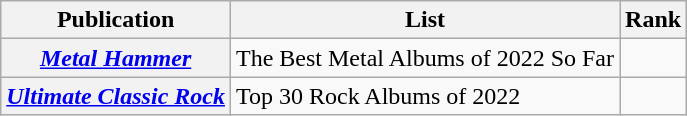<table class="wikitable sortable plainrowheaders">
<tr>
<th>Publication</th>
<th>List</th>
<th>Rank</th>
</tr>
<tr>
<th scope="row"><em><a href='#'>Metal Hammer</a></em></th>
<td>The Best Metal Albums of 2022 So Far</td>
<td></td>
</tr>
<tr>
<th scope="row"><em><a href='#'>Ultimate Classic Rock</a></em></th>
<td>Top 30 Rock Albums of 2022</td>
<td></td>
</tr>
</table>
